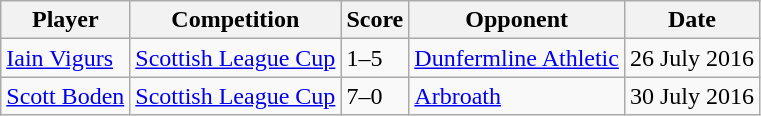<table class="wikitable">
<tr>
<th>Player</th>
<th>Competition</th>
<th>Score</th>
<th>Opponent</th>
<th>Date</th>
</tr>
<tr>
<td> <a href='#'>Iain Vigurs</a></td>
<td><a href='#'>Scottish League Cup</a></td>
<td>1–5</td>
<td><a href='#'>Dunfermline Athletic</a></td>
<td>26 July 2016</td>
</tr>
<tr>
<td> <a href='#'>Scott Boden</a></td>
<td><a href='#'>Scottish League Cup</a></td>
<td>7–0</td>
<td><a href='#'>Arbroath</a></td>
<td>30 July 2016</td>
</tr>
</table>
